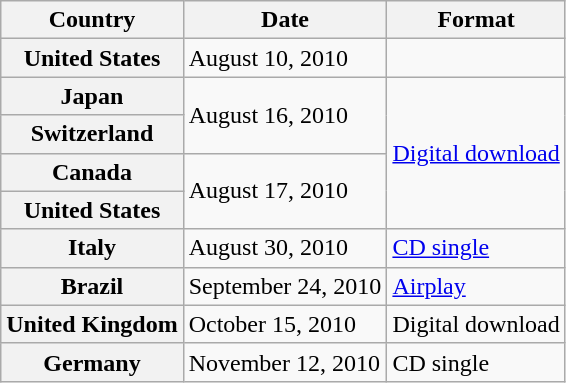<table class="wikitable plainrowheaders">
<tr>
<th scope="col">Country</th>
<th scope="col">Date</th>
<th scope="col">Format</th>
</tr>
<tr>
<th scope="row">United States</th>
<td rowspan="1">August 10, 2010</td>
<td></td>
</tr>
<tr>
<th scope="row">Japan</th>
<td rowspan="2">August 16, 2010</td>
<td rowspan="4"><a href='#'>Digital download</a></td>
</tr>
<tr>
<th scope="row">Switzerland</th>
</tr>
<tr>
<th scope="row">Canada</th>
<td rowspan="2">August 17, 2010</td>
</tr>
<tr>
<th scope="row">United States</th>
</tr>
<tr>
<th scope="row">Italy</th>
<td rowspan="1">August 30, 2010</td>
<td><a href='#'>CD single</a></td>
</tr>
<tr>
<th scope="row">Brazil</th>
<td rowspan="1">September 24, 2010</td>
<td rowspan="1"><a href='#'>Airplay</a></td>
</tr>
<tr>
<th scope="row">United Kingdom</th>
<td rowspan="1">October 15, 2010</td>
<td>Digital download</td>
</tr>
<tr>
<th scope="row">Germany</th>
<td rowspan="1">November 12, 2010</td>
<td>CD single</td>
</tr>
</table>
